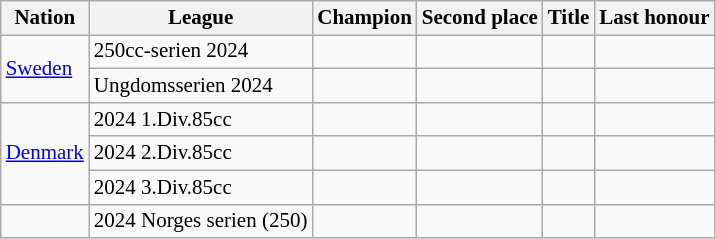<table class=wikitable style="font-size:14px">
<tr>
<th>Nation</th>
<th>League</th>
<th>Champion</th>
<th>Second place</th>
<th data-sort-type="number">Title</th>
<th>Last honour</th>
</tr>
<tr>
<td rowspan=2> <a href='#'>Sweden</a></td>
<td>250cc-serien 2024</td>
<td></td>
<td></td>
<td></td>
<td></td>
</tr>
<tr>
<td>Ungdomsserien 2024</td>
<td></td>
<td></td>
<td></td>
<td></td>
</tr>
<tr>
<td rowspan=3> <a href='#'>Denmark</a></td>
<td>2024 1.Div.85cc</td>
<td></td>
<td></td>
<td></td>
<td></td>
</tr>
<tr>
<td>2024 2.Div.85cc</td>
<td></td>
<td></td>
<td></td>
<td></td>
</tr>
<tr>
<td>2024 3.Div.85cc</td>
<td></td>
<td></td>
<td></td>
<td></td>
</tr>
<tr>
<td></td>
<td>2024 Norges serien (250)</td>
<td></td>
<td></td>
<td></td>
<td></td>
</tr>
</table>
